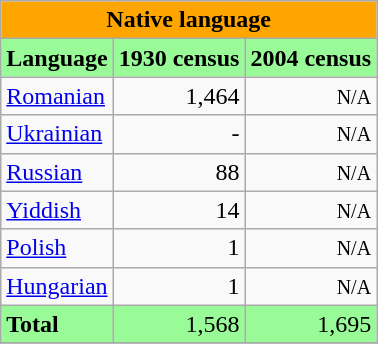<table class="wikitable">
<tr ---->
<td colspan="3" align="center" bgcolor="#FFA500"><strong>Native language</strong></td>
</tr>
<tr ---->
<td align="center" bgcolor="#98FB98"><strong>Language</strong></td>
<td align="center" bgcolor="#98FB98"><strong>1930 census</strong></td>
<td align="center" bgcolor="#98FB98"><strong>2004 census</strong></td>
</tr>
<tr ---->
<td align=left><a href='#'>Romanian</a></td>
<td align=right>1,464</td>
<td align=right><small>N/A</small></td>
</tr>
<tr ---->
<td align=left><a href='#'>Ukrainian</a></td>
<td align=right>-</td>
<td align=right><small>N/A</small></td>
</tr>
<tr ---->
<td align=left><a href='#'>Russian</a></td>
<td align=right>88</td>
<td align=right><small>N/A</small></td>
</tr>
<tr ---->
<td align=left><a href='#'>Yiddish</a></td>
<td align=right>14</td>
<td align=right><small>N/A</small></td>
</tr>
<tr ---->
<td align=left><a href='#'>Polish</a></td>
<td align=right>1</td>
<td align=right><small>N/A</small></td>
</tr>
<tr ---->
<td align=left><a href='#'>Hungarian</a></td>
<td align=right>1</td>
<td align=right><small>N/A</small></td>
</tr>
<tr ---->
<td align=left bgcolor="#98FB98"><strong>Total</strong></td>
<td align=right bgcolor="#98FB98">1,568</td>
<td align=right bgcolor="#98FB98">1,695</td>
</tr>
<tr ---->
</tr>
</table>
